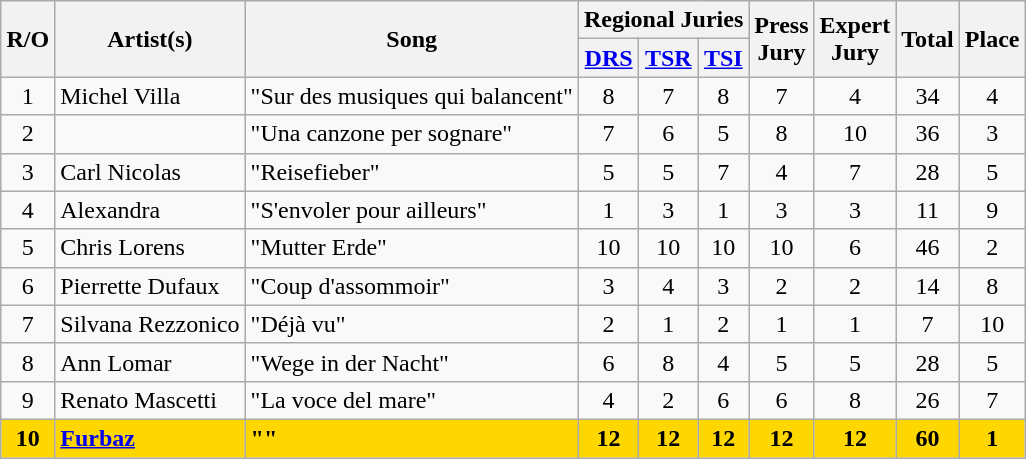<table class="sortable wikitable" style="margin: 1em auto 1em auto; text-align:center">
<tr>
<th rowspan="2">R/O</th>
<th rowspan="2">Artist(s)</th>
<th rowspan="2">Song</th>
<th colspan="3">Regional Juries</th>
<th rowspan="2">Press<br>Jury</th>
<th rowspan="2">Expert<br>Jury</th>
<th rowspan="2">Total</th>
<th rowspan="2">Place</th>
</tr>
<tr>
<th><a href='#'>DRS</a></th>
<th><a href='#'>TSR</a></th>
<th><a href='#'>TSI</a></th>
</tr>
<tr>
<td>1</td>
<td align="left">Michel Villa</td>
<td align="left">"Sur des musiques qui balancent"</td>
<td>8</td>
<td>7</td>
<td>8</td>
<td>7</td>
<td>4</td>
<td>34</td>
<td>4</td>
</tr>
<tr>
<td>2</td>
<td align="left"></td>
<td align="left">"Una canzone per sognare"</td>
<td>7</td>
<td>6</td>
<td>5</td>
<td>8</td>
<td>10</td>
<td>36</td>
<td>3</td>
</tr>
<tr>
<td>3</td>
<td align="left">Carl Nicolas</td>
<td align="left">"Reisefieber"</td>
<td>5</td>
<td>5</td>
<td>7</td>
<td>4</td>
<td>7</td>
<td>28</td>
<td>5</td>
</tr>
<tr>
<td>4</td>
<td align="left">Alexandra</td>
<td align="left">"S'envoler pour ailleurs"</td>
<td>1</td>
<td>3</td>
<td>1</td>
<td>3</td>
<td>3</td>
<td>11</td>
<td>9</td>
</tr>
<tr>
<td>5</td>
<td align="left">Chris Lorens</td>
<td align="left">"Mutter Erde"</td>
<td>10</td>
<td>10</td>
<td>10</td>
<td>10</td>
<td>6</td>
<td>46</td>
<td>2</td>
</tr>
<tr>
<td>6</td>
<td align="left">Pierrette Dufaux</td>
<td align="left">"Coup d'assommoir"</td>
<td>3</td>
<td>4</td>
<td>3</td>
<td>2</td>
<td>2</td>
<td>14</td>
<td>8</td>
</tr>
<tr>
<td>7</td>
<td align="left">Silvana Rezzonico</td>
<td align="left">"Déjà vu"</td>
<td>2</td>
<td>1</td>
<td>2</td>
<td>1</td>
<td>1</td>
<td>7</td>
<td>10</td>
</tr>
<tr>
<td>8</td>
<td align="left">Ann Lomar</td>
<td align="left">"Wege in der Nacht"</td>
<td>6</td>
<td>8</td>
<td>4</td>
<td>5</td>
<td>5</td>
<td>28</td>
<td>5</td>
</tr>
<tr>
<td>9</td>
<td align="left">Renato Mascetti</td>
<td align="left">"La voce del mare"</td>
<td>4</td>
<td>2</td>
<td>6</td>
<td>6</td>
<td>8</td>
<td>26</td>
<td>7</td>
</tr>
<tr style="font-weight:bold; background:gold;">
<td>10</td>
<td align="left"><a href='#'>Furbaz</a></td>
<td align="left">""</td>
<td>12</td>
<td>12</td>
<td>12</td>
<td>12</td>
<td>12</td>
<td>60</td>
<td>1</td>
</tr>
</table>
